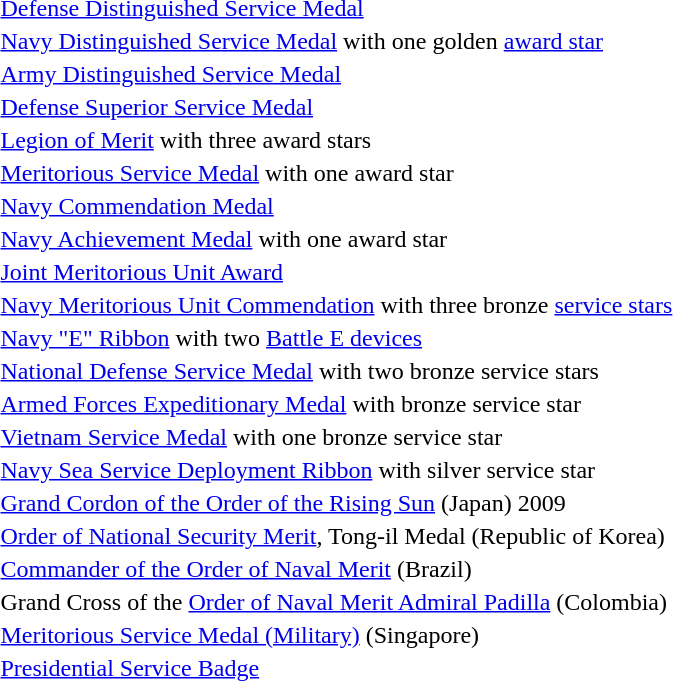<table>
<tr>
<td colspan="2"><br></td>
</tr>
<tr>
<td></td>
<td><a href='#'>Defense Distinguished Service Medal</a></td>
</tr>
<tr>
<td></td>
<td><a href='#'>Navy Distinguished Service Medal</a> with one golden <a href='#'>award star</a></td>
</tr>
<tr>
<td></td>
<td><a href='#'>Army Distinguished Service Medal</a></td>
</tr>
<tr>
<td></td>
<td><a href='#'>Defense Superior Service Medal</a></td>
</tr>
<tr>
<td></td>
<td><a href='#'>Legion of Merit</a> with three award stars</td>
</tr>
<tr>
<td></td>
<td><a href='#'>Meritorious Service Medal</a> with one award star</td>
</tr>
<tr>
<td></td>
<td><a href='#'>Navy Commendation Medal</a></td>
</tr>
<tr>
<td></td>
<td><a href='#'>Navy Achievement Medal</a> with one award star</td>
</tr>
<tr>
<td></td>
<td><a href='#'>Joint Meritorious Unit Award</a></td>
</tr>
<tr>
<td></td>
<td><a href='#'>Navy Meritorious Unit Commendation</a> with three bronze <a href='#'>service stars</a></td>
</tr>
<tr>
<td></td>
<td><a href='#'>Navy "E" Ribbon</a> with two <a href='#'>Battle E devices</a></td>
</tr>
<tr>
<td></td>
<td><a href='#'>National Defense Service Medal</a> with two bronze service stars</td>
</tr>
<tr>
<td></td>
<td><a href='#'>Armed Forces Expeditionary Medal</a> with bronze service star</td>
</tr>
<tr>
<td></td>
<td><a href='#'>Vietnam Service Medal</a> with one bronze service star</td>
</tr>
<tr>
<td></td>
<td><a href='#'>Navy Sea Service Deployment Ribbon</a> with silver service star</td>
</tr>
<tr>
<td></td>
<td><a href='#'>Grand Cordon of the Order of the Rising Sun</a> (Japan) 2009</td>
</tr>
<tr>
<td></td>
<td><a href='#'>Order of National Security Merit</a>, Tong-il Medal (Republic of Korea)</td>
</tr>
<tr>
<td></td>
<td><a href='#'>Commander of the Order of Naval Merit</a> (Brazil)</td>
</tr>
<tr>
<td></td>
<td>Grand Cross of the <a href='#'>Order of Naval Merit Admiral Padilla</a> (Colombia)</td>
</tr>
<tr>
<td></td>
<td><a href='#'>Meritorious Service Medal (Military)</a> (Singapore)</td>
</tr>
<tr>
<td></td>
<td><a href='#'>Presidential Service Badge</a></td>
</tr>
</table>
